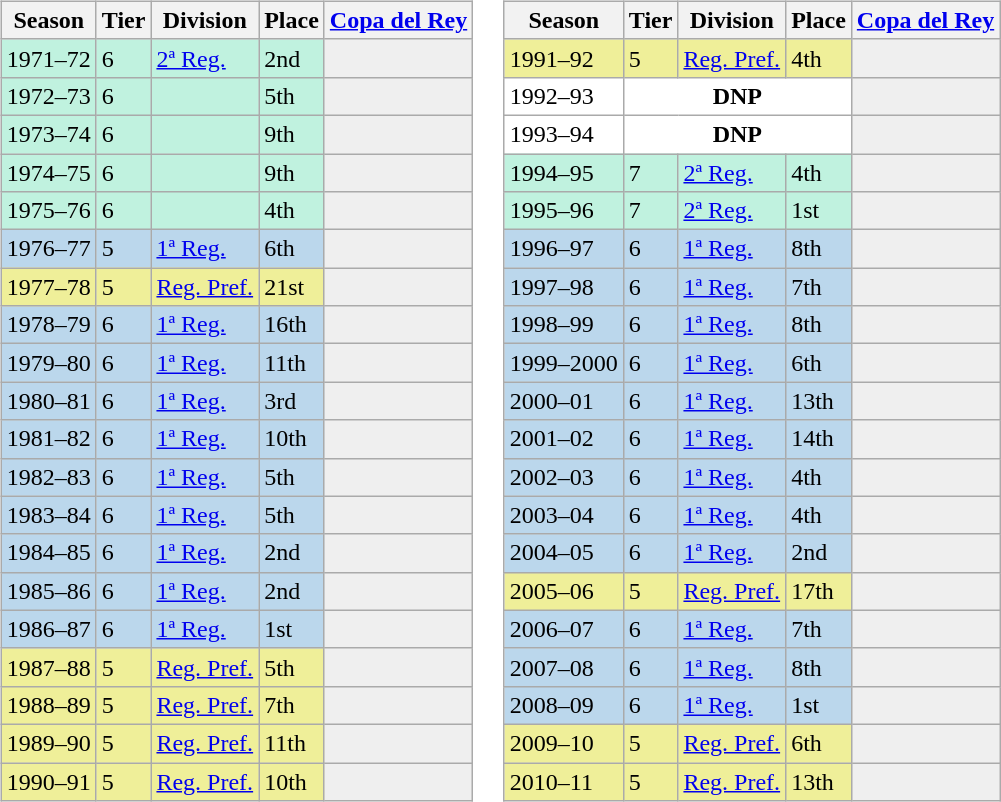<table>
<tr>
<td valign="top" width=0%><br><table class="wikitable">
<tr style="background:#f0f6fa;">
<th>Season</th>
<th>Tier</th>
<th>Division</th>
<th>Place</th>
<th><a href='#'>Copa del Rey</a></th>
</tr>
<tr>
<td style="background:#C0F2DF;">1971–72</td>
<td style="background:#C0F2DF;">6</td>
<td style="background:#C0F2DF;"><a href='#'>2ª Reg.</a></td>
<td style="background:#C0F2DF;">2nd</td>
<th style="background:#efefef;"></th>
</tr>
<tr>
<td style="background:#C0F2DF;">1972–73</td>
<td style="background:#C0F2DF;">6</td>
<td style="background:#C0F2DF;"></td>
<td style="background:#C0F2DF;">5th</td>
<th style="background:#efefef;"></th>
</tr>
<tr>
<td style="background:#C0F2DF;">1973–74</td>
<td style="background:#C0F2DF;">6</td>
<td style="background:#C0F2DF;"></td>
<td style="background:#C0F2DF;">9th</td>
<th style="background:#efefef;"></th>
</tr>
<tr>
<td style="background:#C0F2DF;">1974–75</td>
<td style="background:#C0F2DF;">6</td>
<td style="background:#C0F2DF;"></td>
<td style="background:#C0F2DF;">9th</td>
<th style="background:#efefef;"></th>
</tr>
<tr>
<td style="background:#C0F2DF;">1975–76</td>
<td style="background:#C0F2DF;">6</td>
<td style="background:#C0F2DF;"></td>
<td style="background:#C0F2DF;">4th</td>
<th style="background:#efefef;"></th>
</tr>
<tr>
<td style="background:#BBD7EC;">1976–77</td>
<td style="background:#BBD7EC;">5</td>
<td style="background:#BBD7EC;"><a href='#'>1ª Reg.</a></td>
<td style="background:#BBD7EC;">6th</td>
<th style="background:#efefef;"></th>
</tr>
<tr>
<td style="background:#EFEF99;">1977–78</td>
<td style="background:#EFEF99;">5</td>
<td style="background:#EFEF99;"><a href='#'>Reg. Pref.</a></td>
<td style="background:#EFEF99;">21st</td>
<th style="background:#efefef;"></th>
</tr>
<tr>
<td style="background:#BBD7EC;">1978–79</td>
<td style="background:#BBD7EC;">6</td>
<td style="background:#BBD7EC;"><a href='#'>1ª Reg.</a></td>
<td style="background:#BBD7EC;">16th</td>
<th style="background:#efefef;"></th>
</tr>
<tr>
<td style="background:#BBD7EC;">1979–80</td>
<td style="background:#BBD7EC;">6</td>
<td style="background:#BBD7EC;"><a href='#'>1ª Reg.</a></td>
<td style="background:#BBD7EC;">11th</td>
<th style="background:#efefef;"></th>
</tr>
<tr>
<td style="background:#BBD7EC;">1980–81</td>
<td style="background:#BBD7EC;">6</td>
<td style="background:#BBD7EC;"><a href='#'>1ª Reg.</a></td>
<td style="background:#BBD7EC;">3rd</td>
<th style="background:#efefef;"></th>
</tr>
<tr>
<td style="background:#BBD7EC;">1981–82</td>
<td style="background:#BBD7EC;">6</td>
<td style="background:#BBD7EC;"><a href='#'>1ª Reg.</a></td>
<td style="background:#BBD7EC;">10th</td>
<th style="background:#efefef;"></th>
</tr>
<tr>
<td style="background:#BBD7EC;">1982–83</td>
<td style="background:#BBD7EC;">6</td>
<td style="background:#BBD7EC;"><a href='#'>1ª Reg.</a></td>
<td style="background:#BBD7EC;">5th</td>
<th style="background:#efefef;"></th>
</tr>
<tr>
<td style="background:#BBD7EC;">1983–84</td>
<td style="background:#BBD7EC;">6</td>
<td style="background:#BBD7EC;"><a href='#'>1ª Reg.</a></td>
<td style="background:#BBD7EC;">5th</td>
<th style="background:#efefef;"></th>
</tr>
<tr>
<td style="background:#BBD7EC;">1984–85</td>
<td style="background:#BBD7EC;">6</td>
<td style="background:#BBD7EC;"><a href='#'>1ª Reg.</a></td>
<td style="background:#BBD7EC;">2nd</td>
<th style="background:#efefef;"></th>
</tr>
<tr>
<td style="background:#BBD7EC;">1985–86</td>
<td style="background:#BBD7EC;">6</td>
<td style="background:#BBD7EC;"><a href='#'>1ª Reg.</a></td>
<td style="background:#BBD7EC;">2nd</td>
<th style="background:#efefef;"></th>
</tr>
<tr>
<td style="background:#BBD7EC;">1986–87</td>
<td style="background:#BBD7EC;">6</td>
<td style="background:#BBD7EC;"><a href='#'>1ª Reg.</a></td>
<td style="background:#BBD7EC;">1st</td>
<th style="background:#efefef;"></th>
</tr>
<tr>
<td style="background:#EFEF99;">1987–88</td>
<td style="background:#EFEF99;">5</td>
<td style="background:#EFEF99;"><a href='#'>Reg. Pref.</a></td>
<td style="background:#EFEF99;">5th</td>
<th style="background:#efefef;"></th>
</tr>
<tr>
<td style="background:#EFEF99;">1988–89</td>
<td style="background:#EFEF99;">5</td>
<td style="background:#EFEF99;"><a href='#'>Reg. Pref.</a></td>
<td style="background:#EFEF99;">7th</td>
<th style="background:#efefef;"></th>
</tr>
<tr>
<td style="background:#EFEF99;">1989–90</td>
<td style="background:#EFEF99;">5</td>
<td style="background:#EFEF99;"><a href='#'>Reg. Pref.</a></td>
<td style="background:#EFEF99;">11th</td>
<th style="background:#efefef;"></th>
</tr>
<tr>
<td style="background:#EFEF99;">1990–91</td>
<td style="background:#EFEF99;">5</td>
<td style="background:#EFEF99;"><a href='#'>Reg. Pref.</a></td>
<td style="background:#EFEF99;">10th</td>
<th style="background:#efefef;"></th>
</tr>
</table>
</td>
<td valign="top" width=0%><br><table class="wikitable">
<tr style="background:#f0f6fa;">
<th>Season</th>
<th>Tier</th>
<th>Division</th>
<th>Place</th>
<th><a href='#'>Copa del Rey</a></th>
</tr>
<tr>
<td style="background:#EFEF99;">1991–92</td>
<td style="background:#EFEF99;">5</td>
<td style="background:#EFEF99;"><a href='#'>Reg. Pref.</a></td>
<td style="background:#EFEF99;">4th</td>
<th style="background:#efefef;"></th>
</tr>
<tr>
<td style="background:#FFFFFF;">1992–93</td>
<th style="background:#FFFFFF;" colspan="3">DNP</th>
<th style="background:#efefef;"></th>
</tr>
<tr>
<td style="background:#FFFFFF;">1993–94</td>
<th style="background:#FFFFFF;" colspan="3">DNP</th>
<th style="background:#efefef;"></th>
</tr>
<tr>
<td style="background:#C0F2DF;">1994–95</td>
<td style="background:#C0F2DF;">7</td>
<td style="background:#C0F2DF;"><a href='#'>2ª Reg.</a></td>
<td style="background:#C0F2DF;">4th</td>
<th style="background:#efefef;"></th>
</tr>
<tr>
<td style="background:#C0F2DF;">1995–96</td>
<td style="background:#C0F2DF;">7</td>
<td style="background:#C0F2DF;"><a href='#'>2ª Reg.</a></td>
<td style="background:#C0F2DF;">1st</td>
<th style="background:#efefef;"></th>
</tr>
<tr>
<td style="background:#BBD7EC;">1996–97</td>
<td style="background:#BBD7EC;">6</td>
<td style="background:#BBD7EC;"><a href='#'>1ª Reg.</a></td>
<td style="background:#BBD7EC;">8th</td>
<th style="background:#efefef;"></th>
</tr>
<tr>
<td style="background:#BBD7EC;">1997–98</td>
<td style="background:#BBD7EC;">6</td>
<td style="background:#BBD7EC;"><a href='#'>1ª Reg.</a></td>
<td style="background:#BBD7EC;">7th</td>
<th style="background:#efefef;"></th>
</tr>
<tr>
<td style="background:#BBD7EC;">1998–99</td>
<td style="background:#BBD7EC;">6</td>
<td style="background:#BBD7EC;"><a href='#'>1ª Reg.</a></td>
<td style="background:#BBD7EC;">8th</td>
<th style="background:#efefef;"></th>
</tr>
<tr>
<td style="background:#BBD7EC;">1999–2000</td>
<td style="background:#BBD7EC;">6</td>
<td style="background:#BBD7EC;"><a href='#'>1ª Reg.</a></td>
<td style="background:#BBD7EC;">6th</td>
<th style="background:#efefef;"></th>
</tr>
<tr>
<td style="background:#BBD7EC;">2000–01</td>
<td style="background:#BBD7EC;">6</td>
<td style="background:#BBD7EC;"><a href='#'>1ª Reg.</a></td>
<td style="background:#BBD7EC;">13th</td>
<th style="background:#efefef;"></th>
</tr>
<tr>
<td style="background:#BBD7EC;">2001–02</td>
<td style="background:#BBD7EC;">6</td>
<td style="background:#BBD7EC;"><a href='#'>1ª Reg.</a></td>
<td style="background:#BBD7EC;">14th</td>
<th style="background:#efefef;"></th>
</tr>
<tr>
<td style="background:#BBD7EC;">2002–03</td>
<td style="background:#BBD7EC;">6</td>
<td style="background:#BBD7EC;"><a href='#'>1ª Reg.</a></td>
<td style="background:#BBD7EC;">4th</td>
<th style="background:#efefef;"></th>
</tr>
<tr>
<td style="background:#BBD7EC;">2003–04</td>
<td style="background:#BBD7EC;">6</td>
<td style="background:#BBD7EC;"><a href='#'>1ª Reg.</a></td>
<td style="background:#BBD7EC;">4th</td>
<th style="background:#efefef;"></th>
</tr>
<tr>
<td style="background:#BBD7EC;">2004–05</td>
<td style="background:#BBD7EC;">6</td>
<td style="background:#BBD7EC;"><a href='#'>1ª Reg.</a></td>
<td style="background:#BBD7EC;">2nd</td>
<th style="background:#efefef;"></th>
</tr>
<tr>
<td style="background:#EFEF99;">2005–06</td>
<td style="background:#EFEF99;">5</td>
<td style="background:#EFEF99;"><a href='#'>Reg. Pref.</a></td>
<td style="background:#EFEF99;">17th</td>
<th style="background:#efefef;"></th>
</tr>
<tr>
<td style="background:#BBD7EC;">2006–07</td>
<td style="background:#BBD7EC;">6</td>
<td style="background:#BBD7EC;"><a href='#'>1ª Reg.</a></td>
<td style="background:#BBD7EC;">7th</td>
<th style="background:#efefef;"></th>
</tr>
<tr>
<td style="background:#BBD7EC;">2007–08</td>
<td style="background:#BBD7EC;">6</td>
<td style="background:#BBD7EC;"><a href='#'>1ª Reg.</a></td>
<td style="background:#BBD7EC;">8th</td>
<th style="background:#efefef;"></th>
</tr>
<tr>
<td style="background:#BBD7EC;">2008–09</td>
<td style="background:#BBD7EC;">6</td>
<td style="background:#BBD7EC;"><a href='#'>1ª Reg.</a></td>
<td style="background:#BBD7EC;">1st</td>
<th style="background:#efefef;"></th>
</tr>
<tr>
<td style="background:#EFEF99;">2009–10</td>
<td style="background:#EFEF99;">5</td>
<td style="background:#EFEF99;"><a href='#'>Reg. Pref.</a></td>
<td style="background:#EFEF99;">6th</td>
<th style="background:#efefef;"></th>
</tr>
<tr>
<td style="background:#EFEF99;">2010–11</td>
<td style="background:#EFEF99;">5</td>
<td style="background:#EFEF99;"><a href='#'>Reg. Pref.</a></td>
<td style="background:#EFEF99;">13th</td>
<th style="background:#efefef;"></th>
</tr>
</table>
</td>
</tr>
</table>
